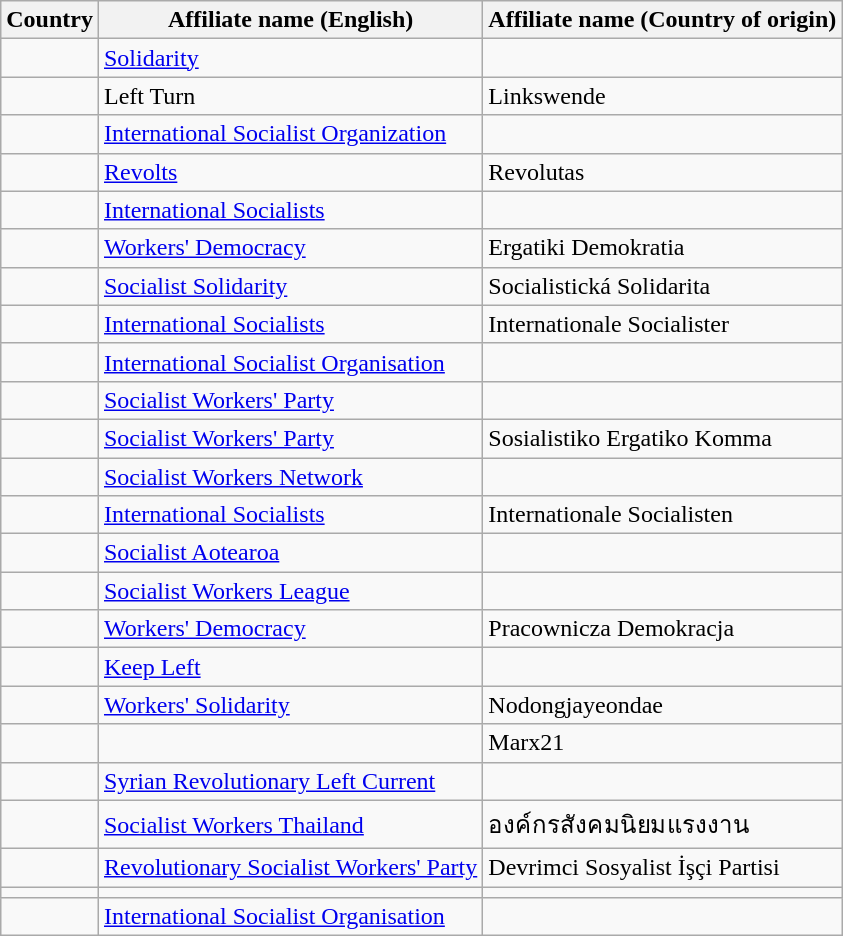<table class="wikitable sortable">
<tr>
<th>Country</th>
<th>Affiliate name (English)</th>
<th>Affiliate name (Country of origin)</th>
</tr>
<tr>
<td></td>
<td><a href='#'>Solidarity</a></td>
<td></td>
</tr>
<tr>
<td></td>
<td>Left Turn</td>
<td>Linkswende</td>
</tr>
<tr>
<td></td>
<td><a href='#'>International Socialist Organization</a></td>
<td></td>
</tr>
<tr>
<td></td>
<td><a href='#'>Revolts</a></td>
<td>Revolutas</td>
</tr>
<tr>
<td></td>
<td><a href='#'>International Socialists</a></td>
<td></td>
</tr>
<tr>
<td></td>
<td><a href='#'>Workers' Democracy</a></td>
<td>Ergatiki Demokratia</td>
</tr>
<tr>
<td></td>
<td><a href='#'>Socialist Solidarity</a></td>
<td>Socialistická Solidarita</td>
</tr>
<tr>
<td></td>
<td><a href='#'>International Socialists</a></td>
<td>Internationale Socialister</td>
</tr>
<tr>
<td></td>
<td><a href='#'>International Socialist Organisation</a></td>
<td></td>
</tr>
<tr>
<td></td>
<td><a href='#'>Socialist Workers' Party</a></td>
<td></td>
</tr>
<tr>
<td></td>
<td><a href='#'>Socialist Workers' Party</a></td>
<td>Sosialistiko Ergatiko Komma</td>
</tr>
<tr>
<td></td>
<td><a href='#'>Socialist Workers Network</a></td>
<td></td>
</tr>
<tr>
<td></td>
<td><a href='#'>International Socialists</a></td>
<td>Internationale Socialisten</td>
</tr>
<tr>
<td></td>
<td><a href='#'>Socialist Aotearoa</a></td>
<td></td>
</tr>
<tr>
<td></td>
<td><a href='#'>Socialist Workers League</a></td>
<td></td>
</tr>
<tr>
<td></td>
<td><a href='#'>Workers' Democracy</a></td>
<td>Pracownicza Demokracja</td>
</tr>
<tr>
<td></td>
<td><a href='#'>Keep Left</a></td>
<td></td>
</tr>
<tr>
<td></td>
<td><a href='#'>Workers' Solidarity</a></td>
<td>Nodongjayeondae</td>
</tr>
<tr>
<td></td>
<td></td>
<td>Marx21</td>
</tr>
<tr>
<td></td>
<td><a href='#'>Syrian Revolutionary Left Current</a></td>
<td></td>
</tr>
<tr>
<td></td>
<td><a href='#'>Socialist Workers Thailand</a></td>
<td>องค์กรสังคมนิยมแรงงาน</td>
</tr>
<tr>
<td></td>
<td><a href='#'>Revolutionary Socialist Workers' Party</a></td>
<td>Devrimci Sosyalist İşçi Partisi</td>
</tr>
<tr>
<td></td>
<td></td>
<td></td>
</tr>
<tr>
<td></td>
<td><a href='#'>International Socialist Organisation</a></td>
<td></td>
</tr>
</table>
